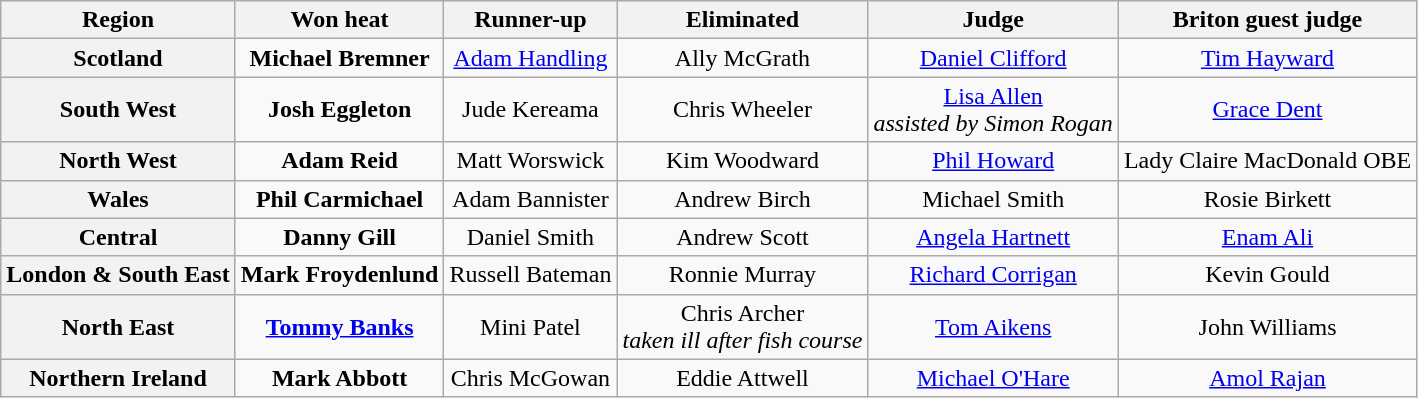<table class="wikitable plainrowheaders sortable" style="text-align:center;">
<tr>
<th scope="col">Region</th>
<th scope="col">Won heat</th>
<th scope="col">Runner-up</th>
<th scope="col">Eliminated</th>
<th scope="col">Judge</th>
<th scope="col">Briton guest judge</th>
</tr>
<tr>
<th scope="row">Scotland</th>
<td><strong>Michael Bremner</strong></td>
<td><a href='#'>Adam Handling</a></td>
<td>Ally McGrath</td>
<td><a href='#'>Daniel Clifford</a></td>
<td><a href='#'>Tim Hayward</a></td>
</tr>
<tr>
<th scope="row">South West</th>
<td><strong>Josh Eggleton</strong></td>
<td>Jude Kereama</td>
<td>Chris Wheeler</td>
<td><a href='#'>Lisa Allen</a><br><em>assisted by Simon Rogan</em></td>
<td><a href='#'>Grace Dent</a></td>
</tr>
<tr>
<th scope="row">North West</th>
<td><strong>Adam Reid</strong></td>
<td>Matt Worswick</td>
<td>Kim Woodward</td>
<td><a href='#'>Phil Howard</a></td>
<td>Lady Claire MacDonald OBE</td>
</tr>
<tr>
<th scope="row">Wales</th>
<td><strong>Phil Carmichael</strong></td>
<td>Adam Bannister</td>
<td>Andrew Birch</td>
<td>Michael Smith</td>
<td>Rosie Birkett</td>
</tr>
<tr>
<th scope="row">Central</th>
<td><strong>Danny Gill</strong></td>
<td>Daniel Smith</td>
<td>Andrew Scott</td>
<td><a href='#'>Angela Hartnett</a></td>
<td><a href='#'>Enam Ali</a></td>
</tr>
<tr>
<th scope="row">London & South East</th>
<td><strong>Mark Froydenlund</strong></td>
<td>Russell Bateman</td>
<td>Ronnie Murray</td>
<td><a href='#'>Richard Corrigan</a></td>
<td>Kevin Gould</td>
</tr>
<tr>
<th scope="row">North East</th>
<td><strong><a href='#'>Tommy Banks</a></strong></td>
<td>Mini Patel</td>
<td>Chris Archer<br><em>taken ill after fish course</em></td>
<td><a href='#'>Tom Aikens</a></td>
<td>John Williams</td>
</tr>
<tr>
<th scope="row">Northern Ireland</th>
<td><strong>Mark Abbott</strong></td>
<td>Chris McGowan</td>
<td>Eddie Attwell</td>
<td><a href='#'>Michael O'Hare</a></td>
<td><a href='#'>Amol Rajan</a></td>
</tr>
</table>
